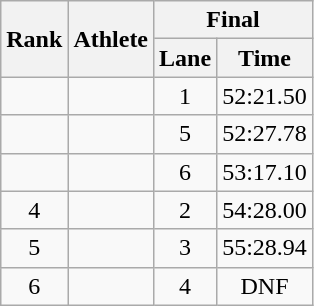<table class="wikitable sortable"  style="text-align:center">
<tr>
<th rowspan="2" data-sort-type=number>Rank</th>
<th rowspan="2">Athlete</th>
<th colspan="2">Final</th>
</tr>
<tr>
<th>Lane</th>
<th>Time</th>
</tr>
<tr>
<td></td>
<td align="left"></td>
<td>1</td>
<td>52:21.50</td>
</tr>
<tr>
<td></td>
<td align="left"></td>
<td>5</td>
<td>52:27.78</td>
</tr>
<tr>
<td></td>
<td align="left"></td>
<td>6</td>
<td>53:17.10</td>
</tr>
<tr>
<td>4</td>
<td align="left"></td>
<td>2</td>
<td>54:28.00</td>
</tr>
<tr>
<td>5</td>
<td align="left"></td>
<td>3</td>
<td>55:28.94</td>
</tr>
<tr>
<td>6</td>
<td align="left"></td>
<td>4</td>
<td>DNF</td>
</tr>
</table>
